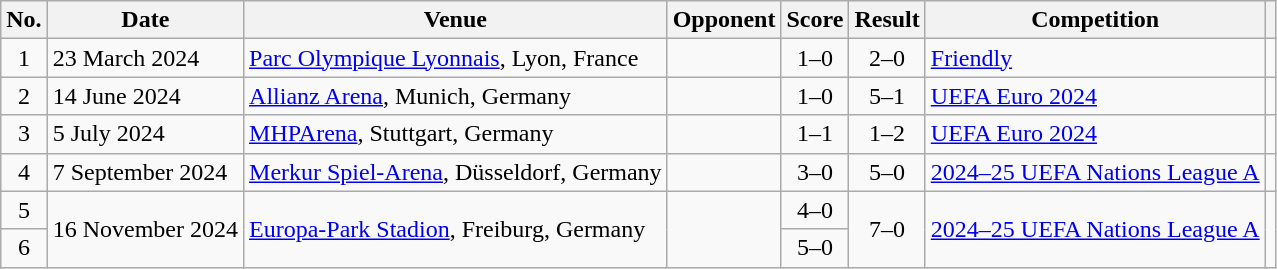<table class="wikitable sortable">
<tr>
<th>No.</th>
<th>Date</th>
<th>Venue</th>
<th>Opponent</th>
<th>Score</th>
<th>Result</th>
<th>Competition</th>
<th class="unsortable"></th>
</tr>
<tr>
<td align=center>1</td>
<td>23 March 2024</td>
<td><a href='#'>Parc Olympique Lyonnais</a>, Lyon, France</td>
<td></td>
<td align=center>1–0</td>
<td align=center>2–0</td>
<td><a href='#'>Friendly</a></td>
<td align=center></td>
</tr>
<tr>
<td align=center>2</td>
<td>14 June 2024</td>
<td><a href='#'>Allianz Arena</a>, Munich, Germany</td>
<td></td>
<td align=center>1–0</td>
<td align=center>5–1</td>
<td><a href='#'>UEFA Euro 2024</a></td>
<td align=center></td>
</tr>
<tr>
<td align=center>3</td>
<td>5 July 2024</td>
<td><a href='#'>MHPArena</a>, Stuttgart, Germany</td>
<td></td>
<td align=center>1–1</td>
<td align=center>1–2 </td>
<td><a href='#'>UEFA Euro 2024</a></td>
<td align=center></td>
</tr>
<tr>
<td align=center>4</td>
<td>7 September 2024</td>
<td><a href='#'>Merkur Spiel-Arena</a>, Düsseldorf, Germany</td>
<td></td>
<td align=center>3–0</td>
<td align=center>5–0</td>
<td><a href='#'>2024–25 UEFA Nations League A</a></td>
<td align=center></td>
</tr>
<tr>
<td align=center>5</td>
<td rowspan=2>16 November 2024</td>
<td rowspan=2><a href='#'>Europa-Park Stadion</a>, Freiburg, Germany</td>
<td rowspan=2></td>
<td align=center>4–0</td>
<td rowspan=2 align=center>7–0</td>
<td rowspan=2><a href='#'>2024–25 UEFA Nations League A</a></td>
<td rowspan=2 align=center></td>
</tr>
<tr>
<td align=center>6</td>
<td align=center>5–0</td>
</tr>
</table>
